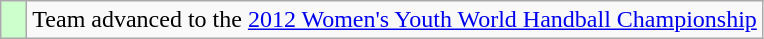<table class="wikitable" style="text-align: center;">
<tr>
<td width=10px bgcolor=#ccffcc></td>
<td>Team advanced to the <a href='#'>2012 Women's Youth World Handball Championship</a></td>
</tr>
</table>
